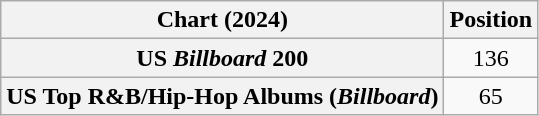<table class="wikitable sortable plainrowheaders" style="text-align:center">
<tr>
<th scope="col">Chart (2024)</th>
<th scope="col">Position</th>
</tr>
<tr>
<th scope="row">US <em>Billboard</em> 200</th>
<td>136</td>
</tr>
<tr>
<th scope="row">US Top R&B/Hip-Hop Albums (<em>Billboard</em>)</th>
<td>65</td>
</tr>
</table>
